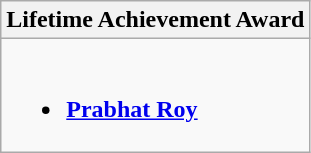<table class="wikitable">
<tr>
<th colspan="2">Lifetime Achievement Award</th>
</tr>
<tr>
<td><br><ul><li><strong><a href='#'>Prabhat Roy</a></strong></li></ul></td>
</tr>
</table>
